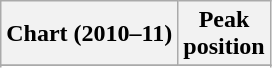<table class="wikitable sortable plainrowheaders" style="text-align:center;">
<tr>
<th>Chart (2010–11)</th>
<th>Peak<br>position</th>
</tr>
<tr>
</tr>
<tr>
</tr>
<tr>
</tr>
<tr>
</tr>
<tr>
</tr>
<tr>
</tr>
</table>
